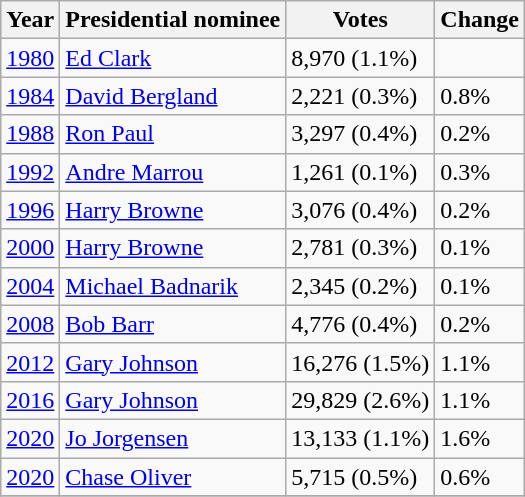<table class="wikitable">
<tr>
<th>Year</th>
<th>Presidential nominee</th>
<th>Votes</th>
<th>Change</th>
</tr>
<tr>
<td><a href='#'>1980</a></td>
<td><a href='#'>Ed Clark</a></td>
<td>8,970 (1.1%)</td>
<td></td>
</tr>
<tr>
<td><a href='#'>1984</a></td>
<td><a href='#'>David Bergland</a></td>
<td>2,221 (0.3%)</td>
<td> 0.8%</td>
</tr>
<tr>
<td><a href='#'>1988</a></td>
<td><a href='#'>Ron Paul</a></td>
<td>3,297 (0.4%)</td>
<td> 0.2%</td>
</tr>
<tr>
<td><a href='#'>1992</a></td>
<td><a href='#'>Andre Marrou</a></td>
<td>1,261 (0.1%)</td>
<td> 0.3%</td>
</tr>
<tr>
<td><a href='#'>1996</a></td>
<td><a href='#'>Harry Browne</a></td>
<td>3,076 (0.4%)</td>
<td> 0.2%</td>
</tr>
<tr>
<td><a href='#'>2000</a></td>
<td><a href='#'>Harry Browne</a></td>
<td>2,781 (0.3%)</td>
<td> 0.1%</td>
</tr>
<tr>
<td><a href='#'>2004</a></td>
<td><a href='#'>Michael Badnarik</a></td>
<td>2,345 (0.2%)</td>
<td> 0.1%</td>
</tr>
<tr>
<td><a href='#'>2008</a></td>
<td><a href='#'>Bob Barr</a></td>
<td>4,776 (0.4%)</td>
<td> 0.2%</td>
</tr>
<tr>
<td><a href='#'>2012</a></td>
<td><a href='#'>Gary Johnson</a></td>
<td>16,276 (1.5%)</td>
<td> 1.1%</td>
</tr>
<tr>
<td><a href='#'>2016</a></td>
<td><a href='#'>Gary Johnson</a></td>
<td>29,829 (2.6%)</td>
<td> 1.1%</td>
</tr>
<tr>
<td><a href='#'>2020</a></td>
<td><a href='#'>Jo Jorgensen</a></td>
<td>13,133 (1.1%)</td>
<td> 1.6%</td>
</tr>
<tr>
<td><a href='#'>2020</a></td>
<td><a href='#'>Chase Oliver</a></td>
<td>5,715 (0.5%)</td>
<td> 0.6%</td>
</tr>
<tr>
</tr>
</table>
